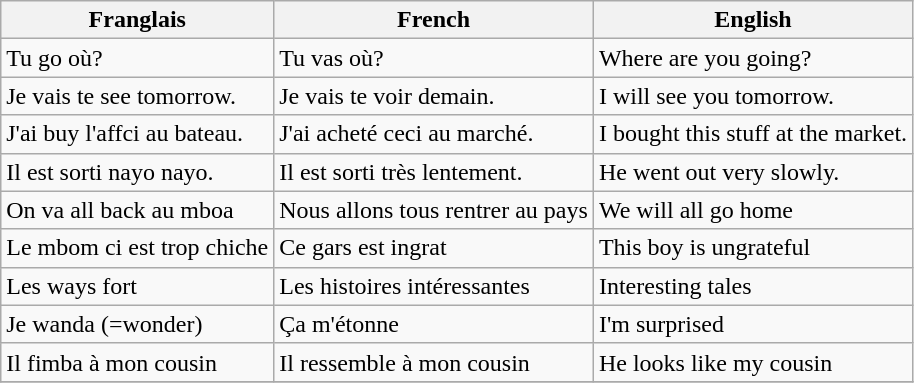<table class="wikitable">
<tr>
<th>Franglais</th>
<th>French</th>
<th>English</th>
</tr>
<tr>
<td>Tu go où?</td>
<td>Tu vas où?</td>
<td>Where are you going?</td>
</tr>
<tr>
<td>Je vais te see tomorrow.</td>
<td>Je vais te voir demain.</td>
<td>I will see you tomorrow.</td>
</tr>
<tr>
<td>J'ai buy l'affci au bateau.</td>
<td>J'ai acheté ceci au marché.</td>
<td>I bought this stuff at the market.</td>
</tr>
<tr>
<td>Il est sorti nayo nayo.</td>
<td>Il est sorti très lentement.</td>
<td>He went out very slowly.</td>
</tr>
<tr>
<td>On va all back au mboa</td>
<td>Nous allons tous rentrer au pays</td>
<td>We will all go home</td>
</tr>
<tr>
<td>Le mbom ci est trop chiche</td>
<td>Ce gars est ingrat</td>
<td>This boy is ungrateful</td>
</tr>
<tr>
<td>Les ways fort</td>
<td>Les histoires intéressantes</td>
<td>Interesting tales</td>
</tr>
<tr ---->
<td>Je wanda (=wonder)</td>
<td>Ça m'étonne</td>
<td>I'm surprised</td>
</tr>
<tr ---->
<td>Il fimba à mon cousin</td>
<td>Il ressemble à mon cousin</td>
<td>He looks like my cousin</td>
</tr>
<tr ---->
</tr>
</table>
